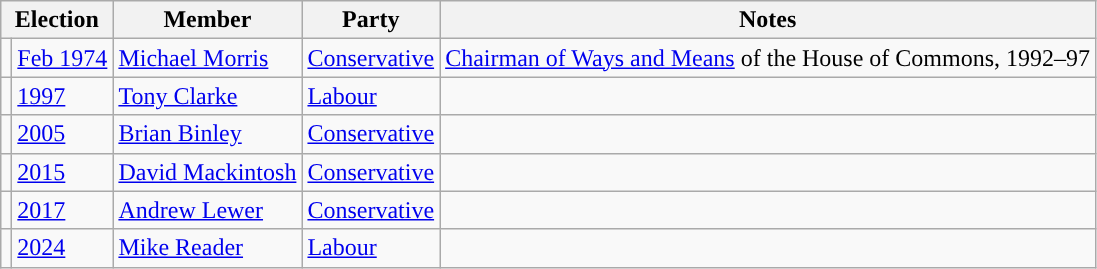<table class="wikitable">
<tr>
<th colspan="2">Election</th>
<th>Member</th>
<th>Party</th>
<th>Notes</th>
</tr>
<tr>
<td style="color:inherit;background-color: "></td>
<td><a href='#'>Feb 1974</a></td>
<td><a href='#'>Michael Morris</a></td>
<td><a href='#'>Conservative</a></td>
<td><a href='#'>Chairman of Ways and Means</a> of the House of Commons, 1992–97</td>
</tr>
<tr>
<td style="color:inherit;background-color: "></td>
<td><a href='#'>1997</a></td>
<td><a href='#'>Tony Clarke</a></td>
<td><a href='#'>Labour</a></td>
<td></td>
</tr>
<tr>
<td style="color:inherit;background-color: "></td>
<td><a href='#'>2005</a></td>
<td><a href='#'>Brian Binley</a></td>
<td><a href='#'>Conservative</a></td>
<td></td>
</tr>
<tr>
<td style="color:inherit;background-color: "></td>
<td><a href='#'>2015</a></td>
<td><a href='#'>David Mackintosh</a></td>
<td><a href='#'>Conservative</a></td>
<td></td>
</tr>
<tr>
<td style="color:inherit;background-color: "></td>
<td><a href='#'>2017</a></td>
<td><a href='#'>Andrew Lewer</a></td>
<td><a href='#'>Conservative</a></td>
</tr>
<tr>
<td style="color:inherit;background-color: "></td>
<td><a href='#'>2024</a></td>
<td><a href='#'>Mike Reader</a></td>
<td><a href='#'>Labour</a></td>
<td></td>
</tr>
</table>
